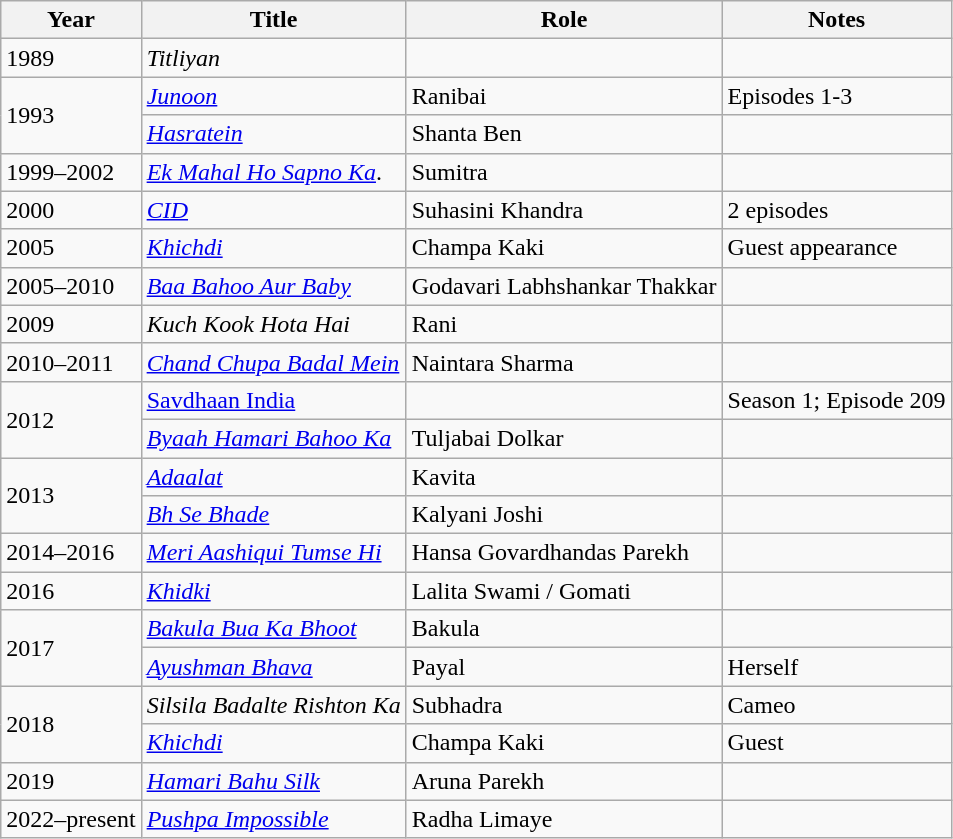<table class="wikitable sortable">
<tr>
<th>Year</th>
<th>Title</th>
<th>Role</th>
<th>Notes</th>
</tr>
<tr>
<td>1989</td>
<td><em>Titliyan</em></td>
<td></td>
<td></td>
</tr>
<tr>
<td Rowspan="2">1993</td>
<td><em><a href='#'>Junoon</a></em></td>
<td>Ranibai</td>
<td>Episodes 1-3</td>
</tr>
<tr>
<td><em><a href='#'>Hasratein</a></em></td>
<td>Shanta Ben</td>
<td></td>
</tr>
<tr>
<td>1999–2002</td>
<td><em><a href='#'>Ek Mahal Ho Sapno Ka</a></em>.</td>
<td>Sumitra</td>
<td></td>
</tr>
<tr>
<td>2000</td>
<td><em><a href='#'>CID</a></em></td>
<td>Suhasini Khandra</td>
<td>2 episodes</td>
</tr>
<tr>
<td>2005</td>
<td><em><a href='#'>Khichdi</a></em></td>
<td>Champa Kaki</td>
<td>Guest appearance</td>
</tr>
<tr>
<td>2005–2010</td>
<td><em><a href='#'>Baa Bahoo Aur Baby</a></em></td>
<td>Godavari Labhshankar Thakkar</td>
<td></td>
</tr>
<tr>
<td>2009</td>
<td><em>Kuch Kook Hota Hai</em></td>
<td>Rani</td>
<td></td>
</tr>
<tr>
<td>2010–2011</td>
<td><em><a href='#'>Chand Chupa Badal Mein</a></em></td>
<td>Naintara Sharma</td>
<td></td>
</tr>
<tr>
<td Rowspan="2">2012</td>
<td><a href='#'>Savdhaan India</a></td>
<td></td>
<td>Season 1; Episode 209</td>
</tr>
<tr>
<td><em><a href='#'>Byaah Hamari Bahoo Ka</a></em></td>
<td>Tuljabai Dolkar</td>
<td></td>
</tr>
<tr>
<td Rowspan="2">2013</td>
<td><em><a href='#'>Adaalat</a></em></td>
<td>Kavita</td>
<td></td>
</tr>
<tr>
<td><em><a href='#'>Bh Se Bhade</a></em></td>
<td>Kalyani Joshi</td>
<td></td>
</tr>
<tr>
<td>2014–2016</td>
<td><em><a href='#'>Meri Aashiqui Tumse Hi</a></em></td>
<td>Hansa Govardhandas Parekh</td>
<td></td>
</tr>
<tr>
<td>2016</td>
<td><em><a href='#'>Khidki</a></em></td>
<td>Lalita Swami / Gomati</td>
<td></td>
</tr>
<tr>
<td Rowspan="2">2017</td>
<td><em><a href='#'>Bakula Bua Ka Bhoot</a></em></td>
<td>Bakula</td>
<td></td>
</tr>
<tr>
<td><em><a href='#'>Ayushman Bhava</a></em></td>
<td>Payal</td>
<td>Herself</td>
</tr>
<tr>
<td Rowspan="2">2018</td>
<td><em>Silsila Badalte Rishton Ka</em></td>
<td>Subhadra</td>
<td>Cameo</td>
</tr>
<tr>
<td><em><a href='#'>Khichdi</a></em></td>
<td>Champa Kaki</td>
<td>Guest</td>
</tr>
<tr>
<td>2019</td>
<td><em><a href='#'>Hamari Bahu Silk</a></em></td>
<td>Aruna Parekh</td>
<td></td>
</tr>
<tr>
<td>2022–present</td>
<td><em><a href='#'>Pushpa Impossible</a></em></td>
<td>Radha Limaye</td>
<td></td>
</tr>
</table>
